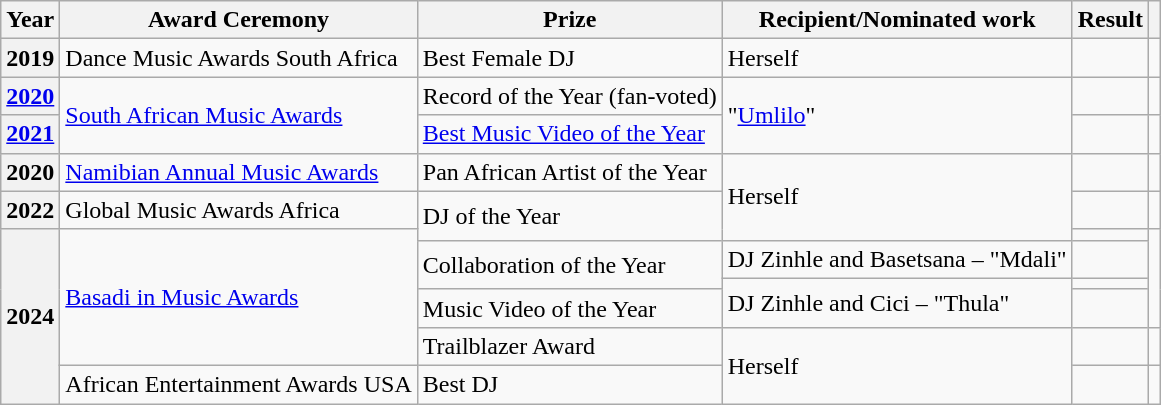<table class="wikitable plainrowheaders">
<tr>
<th>Year</th>
<th>Award Ceremony</th>
<th>Prize</th>
<th>Recipient/Nominated work</th>
<th>Result</th>
<th></th>
</tr>
<tr>
<th scope="row">2019</th>
<td>Dance Music Awards South Africa</td>
<td>Best Female DJ</td>
<td>Herself</td>
<td></td>
<td></td>
</tr>
<tr>
<th scope="row"><a href='#'>2020</a></th>
<td rowspan="2"><a href='#'>South African Music Awards</a></td>
<td>Record of the Year (fan-voted)</td>
<td rowspan="2">"<a href='#'>Umlilo</a>"</td>
<td></td>
<td></td>
</tr>
<tr>
<th scope="row"><a href='#'>2021</a></th>
<td><a href='#'>Best Music Video of the Year</a></td>
<td></td>
<td></td>
</tr>
<tr>
<th scope="row">2020</th>
<td><a href='#'>Namibian Annual Music Awards</a></td>
<td>Pan African Artist of the Year</td>
<td rowspan="3">Herself</td>
<td></td>
<td></td>
</tr>
<tr>
<th scope="row">2022</th>
<td>Global Music Awards Africa</td>
<td rowspan=2>DJ of the Year</td>
<td></td>
<td></td>
</tr>
<tr>
<th scope="row" rowspan=6>2024</th>
<td rowspan=5><a href='#'>Basadi in Music Awards</a></td>
<td></td>
<td rowspan=4></td>
</tr>
<tr>
<td rowspan=2>Collaboration of the Year</td>
<td>DJ Zinhle and Basetsana – "Mdali"</td>
<td></td>
</tr>
<tr>
<td rowspan=2>DJ Zinhle and Cici – "Thula"</td>
<td></td>
</tr>
<tr>
<td>Music Video of the Year</td>
<td></td>
</tr>
<tr>
<td>Trailblazer Award</td>
<td rowspan=2>Herself</td>
<td></td>
<td></td>
</tr>
<tr>
<td>African Entertainment Awards USA</td>
<td>Best DJ</td>
<td></td>
<td></td>
</tr>
</table>
